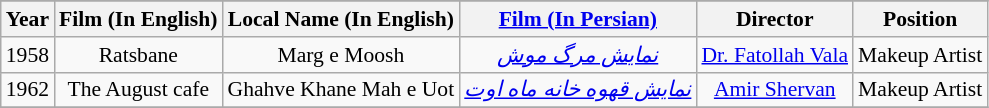<table class="wikitable sortable" style="text-align:center;font-size:90%;">
<tr valign="bottom">
</tr>
<tr>
<th>Year</th>
<th>Film (In English)</th>
<th>Local Name (In English)</th>
<th><a href='#'>Film (In Persian)</a></th>
<th>Director</th>
<th>Position</th>
</tr>
<tr>
<td>1958</td>
<td>Ratsbane</td>
<td>Marg e Moosh</td>
<td><em><a href='#'>نمایش مرگ موش</a></em></td>
<td><a href='#'>Dr. Fatollah Vala</a></td>
<td>Makeup Artist</td>
</tr>
<tr>
<td>1962</td>
<td>The August cafe</td>
<td>Ghahve Khane Mah e Uot</td>
<td><em><a href='#'>نمایش قهوه خانه ماه اوت</a></em></td>
<td><a href='#'>Amir Shervan</a></td>
<td>Makeup Artist</td>
</tr>
<tr>
</tr>
</table>
